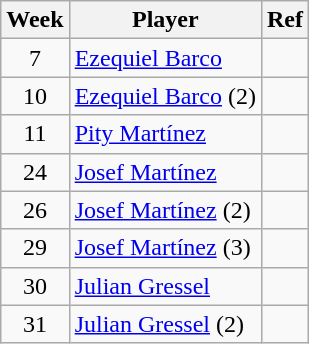<table class="wikitable">
<tr>
<th>Week</th>
<th>Player</th>
<th>Ref</th>
</tr>
<tr>
<td style="text-align: center;">7</td>
<td> <a href='#'>Ezequiel Barco</a></td>
<td style="text-align: center;"></td>
</tr>
<tr>
<td style="text-align: center;">10</td>
<td> <a href='#'>Ezequiel Barco</a> (2)</td>
<td style="text-align: center;"></td>
</tr>
<tr>
<td style="text-align: center;">11</td>
<td> <a href='#'>Pity Martínez</a></td>
<td style="text-align: center;"></td>
</tr>
<tr>
<td style="text-align: center;">24</td>
<td> <a href='#'>Josef Martínez</a></td>
<td style="text-align: center;"></td>
</tr>
<tr>
<td style="text-align: center;">26</td>
<td> <a href='#'>Josef Martínez</a> (2)</td>
<td style="text-align: center;"></td>
</tr>
<tr>
<td style="text-align: center;">29</td>
<td> <a href='#'>Josef Martínez</a> (3)</td>
<td style="text-align: center;"></td>
</tr>
<tr>
<td style="text-align: center;">30</td>
<td> <a href='#'>Julian Gressel</a></td>
<td style="text-align: center;"></td>
</tr>
<tr>
<td style="text-align: center;">31</td>
<td> <a href='#'>Julian Gressel</a> (2)</td>
<td style="text-align: center;"></td>
</tr>
</table>
